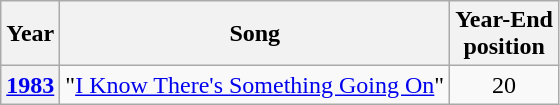<table class="wikitable plainrowheaders" style="text-align:center;" border="1">
<tr>
<th>Year</th>
<th>Song</th>
<th>Year-End<br>position</th>
</tr>
<tr>
<th rowspan="1" scope="row"><a href='#'>1983</a></th>
<td>"<a href='#'>I Know There's Something Going On</a>"</td>
<td>20</td>
</tr>
</table>
